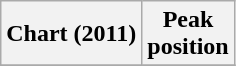<table class="wikitable plainrowheaders" style="text-align:center;">
<tr>
<th scope="col">Chart (2011)</th>
<th scope="col">Peak<br>position</th>
</tr>
<tr>
</tr>
</table>
